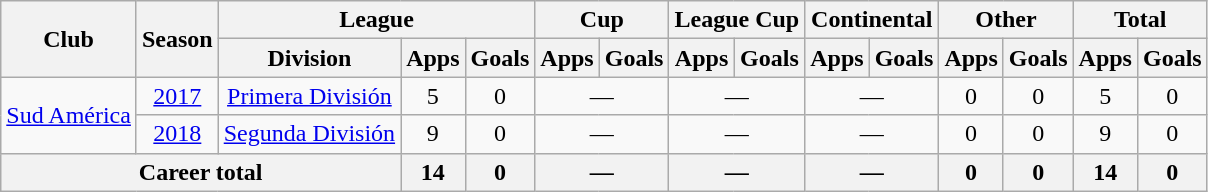<table class="wikitable" style="text-align:center">
<tr>
<th rowspan="2">Club</th>
<th rowspan="2">Season</th>
<th colspan="3">League</th>
<th colspan="2">Cup</th>
<th colspan="2">League Cup</th>
<th colspan="2">Continental</th>
<th colspan="2">Other</th>
<th colspan="2">Total</th>
</tr>
<tr>
<th>Division</th>
<th>Apps</th>
<th>Goals</th>
<th>Apps</th>
<th>Goals</th>
<th>Apps</th>
<th>Goals</th>
<th>Apps</th>
<th>Goals</th>
<th>Apps</th>
<th>Goals</th>
<th>Apps</th>
<th>Goals</th>
</tr>
<tr>
<td rowspan="2"><a href='#'>Sud América</a></td>
<td><a href='#'>2017</a></td>
<td rowspan="1"><a href='#'>Primera División</a></td>
<td>5</td>
<td>0</td>
<td colspan="2">—</td>
<td colspan="2">—</td>
<td colspan="2">—</td>
<td>0</td>
<td>0</td>
<td>5</td>
<td>0</td>
</tr>
<tr>
<td><a href='#'>2018</a></td>
<td rowspan="1"><a href='#'>Segunda División</a></td>
<td>9</td>
<td>0</td>
<td colspan="2">—</td>
<td colspan="2">—</td>
<td colspan="2">—</td>
<td>0</td>
<td>0</td>
<td>9</td>
<td>0</td>
</tr>
<tr>
<th colspan="3">Career total</th>
<th>14</th>
<th>0</th>
<th colspan="2">—</th>
<th colspan="2">—</th>
<th colspan="2">—</th>
<th>0</th>
<th>0</th>
<th>14</th>
<th>0</th>
</tr>
</table>
